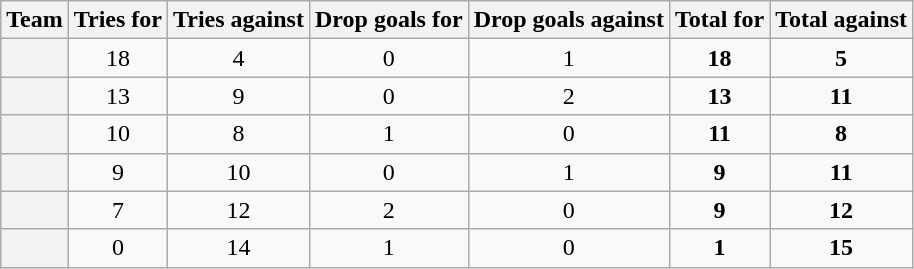<table class="wikitable plainrowheaders sortable">
<tr>
<th scope=col>Team</th>
<th scope=col>Tries for</th>
<th scope=col>Tries against</th>
<th scope=col>Drop goals for</th>
<th scope=col>Drop goals against</th>
<th scope=col>Total for</th>
<th scope=col>Total against</th>
</tr>
<tr>
<th scope=row></th>
<td align=center>18</td>
<td align=center>4</td>
<td align=center>0</td>
<td align=center>1</td>
<td align=center><strong>18</strong></td>
<td align=center><strong>5</strong></td>
</tr>
<tr>
<th scope=row></th>
<td align=center>13</td>
<td align=center>9</td>
<td align=center>0</td>
<td align=center>2</td>
<td align=center><strong>13</strong></td>
<td align=center><strong>11</strong></td>
</tr>
<tr>
<th scope=row></th>
<td align=center>10</td>
<td align=center>8</td>
<td align=center>1</td>
<td align=center>0</td>
<td align=center><strong>11</strong></td>
<td align=center><strong>8</strong></td>
</tr>
<tr>
<th scope=row></th>
<td align=center>9</td>
<td align=center>10</td>
<td align=center>0</td>
<td align=center>1</td>
<td align=center><strong>9</strong></td>
<td align=center><strong>11</strong></td>
</tr>
<tr>
<th scope=row></th>
<td align=center>7</td>
<td align=center>12</td>
<td align=center>2</td>
<td align=center>0</td>
<td align=center><strong>9</strong></td>
<td align=center><strong>12</strong></td>
</tr>
<tr>
<th scope=row></th>
<td align=center>0</td>
<td align=center>14</td>
<td align=center>1</td>
<td align=center>0</td>
<td align=center><strong>1</strong></td>
<td align=center><strong>15</strong></td>
</tr>
</table>
